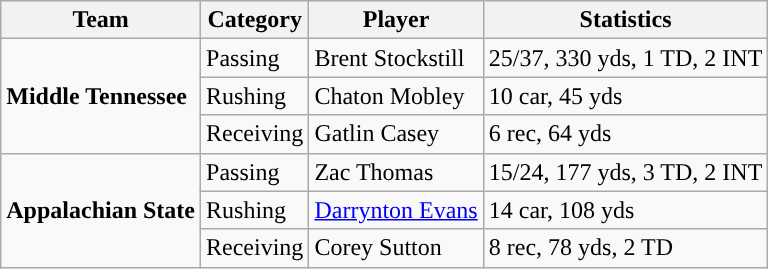<table class="wikitable">
<tr>
<th>Team</th>
<th>Category</th>
<th>Player</th>
<th>Statistics</th>
</tr>
<tr>
<td rowspan=3><strong>Middle Tennessee</strong></td>
<td>Passing</td>
<td>Brent Stockstill</td>
<td>25/37, 330 yds, 1 TD, 2 INT</td>
</tr>
<tr>
<td>Rushing</td>
<td>Chaton Mobley</td>
<td>10 car, 45 yds</td>
</tr>
<tr>
<td>Receiving</td>
<td>Gatlin Casey</td>
<td>6 rec, 64 yds</td>
</tr>
<tr>
<td rowspan=3><strong>Appalachian State</strong></td>
<td>Passing</td>
<td>Zac Thomas</td>
<td>15/24, 177 yds, 3 TD, 2 INT</td>
</tr>
<tr>
<td>Rushing</td>
<td><a href='#'>Darrynton Evans</a></td>
<td>14 car, 108 yds</td>
</tr>
<tr>
<td>Receiving</td>
<td>Corey Sutton</td>
<td>8 rec, 78 yds, 2 TD</td>
</tr>
</table>
